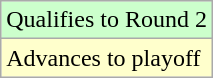<table class="wikitable">
<tr bgcolor="ccffcc">
<td>Qualifies to Round 2</td>
</tr>
<tr bgcolor="ffffcc">
<td>Advances to playoff</td>
</tr>
</table>
